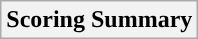<table class="wikitable" style="text-align:center">
<tr>
<th colspan="22">Scoring Summary</th>
</tr>
</table>
